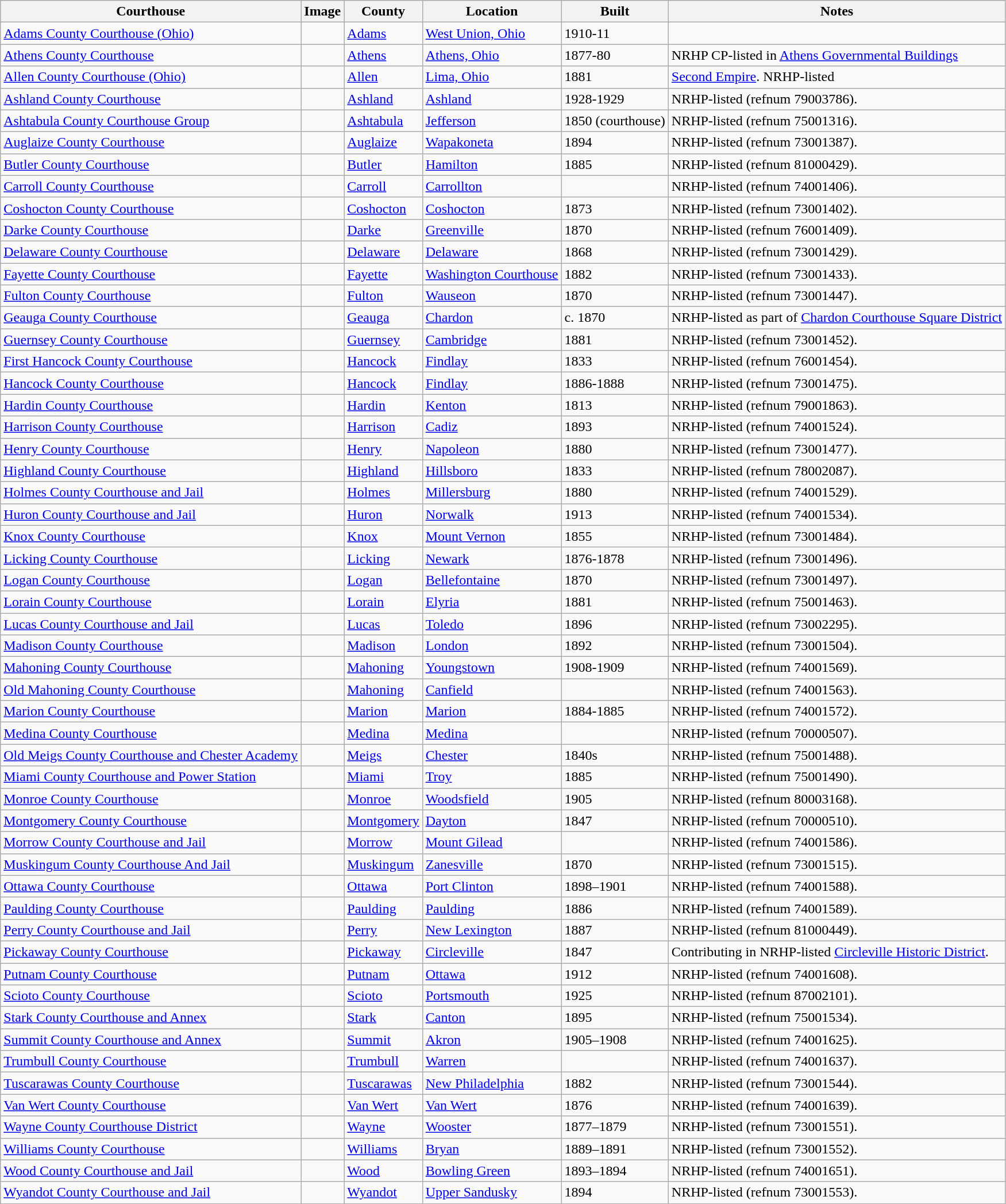<table class="wikitable sortable sticky-header sort-under">
<tr>
<th>Courthouse</th>
<th>Image</th>
<th>County</th>
<th>Location</th>
<th>Built</th>
<th>Notes</th>
</tr>
<tr>
<td><a href='#'>Adams County Courthouse (Ohio)</a></td>
<td></td>
<td><a href='#'>Adams</a></td>
<td><a href='#'>West Union, Ohio</a><br><small></small></td>
<td>1910-11</td>
<td></td>
</tr>
<tr>
<td><a href='#'>Athens County Courthouse</a></td>
<td></td>
<td><a href='#'>Athens</a></td>
<td><a href='#'>Athens, Ohio</a><br><small></small></td>
<td>1877-80</td>
<td>NRHP CP-listed in <a href='#'>Athens Governmental Buildings</a></td>
</tr>
<tr>
<td><a href='#'>Allen County Courthouse (Ohio)</a></td>
<td></td>
<td><a href='#'>Allen</a></td>
<td><a href='#'>Lima, Ohio</a><br><small></small></td>
<td>1881</td>
<td><a href='#'>Second Empire</a>. NRHP-listed</td>
</tr>
<tr>
<td><a href='#'>Ashland County Courthouse</a></td>
<td></td>
<td><a href='#'>Ashland</a></td>
<td><a href='#'>Ashland</a></td>
<td>1928-1929</td>
<td>NRHP-listed (refnum 79003786).</td>
</tr>
<tr>
<td><a href='#'>Ashtabula County Courthouse Group</a></td>
<td></td>
<td><a href='#'>Ashtabula</a></td>
<td><a href='#'>Jefferson</a></td>
<td>1850 (courthouse)</td>
<td>NRHP-listed (refnum 75001316).</td>
</tr>
<tr>
<td><a href='#'>Auglaize County Courthouse</a></td>
<td></td>
<td><a href='#'>Auglaize</a></td>
<td><a href='#'>Wapakoneta</a></td>
<td>1894</td>
<td>NRHP-listed (refnum 73001387).</td>
</tr>
<tr>
<td><a href='#'>Butler County Courthouse</a></td>
<td></td>
<td><a href='#'>Butler</a></td>
<td><a href='#'>Hamilton</a></td>
<td>1885</td>
<td>NRHP-listed (refnum 81000429).</td>
</tr>
<tr>
<td><a href='#'>Carroll County Courthouse</a></td>
<td></td>
<td><a href='#'>Carroll</a></td>
<td><a href='#'>Carrollton</a></td>
<td></td>
<td>NRHP-listed (refnum 74001406).</td>
</tr>
<tr>
<td><a href='#'>Coshocton County Courthouse</a></td>
<td></td>
<td><a href='#'>Coshocton</a></td>
<td><a href='#'>Coshocton</a></td>
<td>1873</td>
<td>NRHP-listed (refnum 73001402).</td>
</tr>
<tr>
<td><a href='#'>Darke County Courthouse</a></td>
<td></td>
<td><a href='#'>Darke</a></td>
<td><a href='#'>Greenville</a></td>
<td>1870</td>
<td>NRHP-listed (refnum 76001409).</td>
</tr>
<tr>
<td><a href='#'>Delaware County Courthouse</a></td>
<td></td>
<td><a href='#'>Delaware</a></td>
<td><a href='#'>Delaware</a></td>
<td>1868</td>
<td>NRHP-listed (refnum 73001429).</td>
</tr>
<tr>
<td><a href='#'>Fayette County Courthouse</a></td>
<td></td>
<td><a href='#'>Fayette</a></td>
<td><a href='#'>Washington Courthouse</a></td>
<td>1882</td>
<td>NRHP-listed (refnum 73001433).</td>
</tr>
<tr>
<td><a href='#'>Fulton County Courthouse</a></td>
<td></td>
<td><a href='#'>Fulton</a></td>
<td><a href='#'>Wauseon</a></td>
<td>1870</td>
<td>NRHP-listed (refnum 73001447).</td>
</tr>
<tr>
<td><a href='#'>Geauga County Courthouse</a></td>
<td></td>
<td><a href='#'>Geauga</a></td>
<td><a href='#'>Chardon</a></td>
<td>c. 1870</td>
<td>NRHP-listed as part of <a href='#'>Chardon Courthouse Square District</a></td>
</tr>
<tr>
<td><a href='#'>Guernsey County Courthouse</a></td>
<td></td>
<td><a href='#'>Guernsey</a></td>
<td><a href='#'>Cambridge</a></td>
<td>1881</td>
<td>NRHP-listed (refnum 73001452).</td>
</tr>
<tr>
<td><a href='#'>First Hancock County Courthouse</a></td>
<td></td>
<td><a href='#'>Hancock</a></td>
<td><a href='#'>Findlay</a></td>
<td>1833</td>
<td>NRHP-listed (refnum 76001454).</td>
</tr>
<tr>
<td><a href='#'>Hancock County Courthouse</a></td>
<td></td>
<td><a href='#'>Hancock</a></td>
<td><a href='#'>Findlay</a></td>
<td>1886-1888</td>
<td>NRHP-listed (refnum 73001475).</td>
</tr>
<tr>
<td><a href='#'>Hardin County Courthouse</a></td>
<td></td>
<td><a href='#'>Hardin</a></td>
<td><a href='#'>Kenton</a></td>
<td>1813</td>
<td>NRHP-listed (refnum 79001863).</td>
</tr>
<tr>
<td><a href='#'>Harrison County Courthouse</a></td>
<td></td>
<td><a href='#'>Harrison</a></td>
<td><a href='#'>Cadiz</a></td>
<td>1893</td>
<td>NRHP-listed (refnum 74001524).</td>
</tr>
<tr>
<td><a href='#'>Henry County Courthouse</a></td>
<td></td>
<td><a href='#'>Henry</a></td>
<td><a href='#'>Napoleon</a></td>
<td>1880</td>
<td>NRHP-listed (refnum 73001477).</td>
</tr>
<tr>
<td><a href='#'>Highland County Courthouse</a></td>
<td></td>
<td><a href='#'>Highland</a></td>
<td><a href='#'>Hillsboro</a></td>
<td>1833</td>
<td>NRHP-listed (refnum 78002087).</td>
</tr>
<tr>
<td><a href='#'>Holmes County Courthouse and Jail</a></td>
<td></td>
<td><a href='#'>Holmes</a></td>
<td><a href='#'>Millersburg</a></td>
<td>1880</td>
<td>NRHP-listed (refnum 74001529).</td>
</tr>
<tr>
<td><a href='#'>Huron County Courthouse and Jail</a></td>
<td></td>
<td><a href='#'>Huron</a></td>
<td><a href='#'>Norwalk</a></td>
<td>1913</td>
<td>NRHP-listed (refnum 74001534).</td>
</tr>
<tr>
<td><a href='#'>Knox County Courthouse</a></td>
<td></td>
<td><a href='#'>Knox</a></td>
<td><a href='#'>Mount Vernon</a></td>
<td>1855</td>
<td>NRHP-listed (refnum 73001484).</td>
</tr>
<tr>
<td><a href='#'>Licking County Courthouse</a></td>
<td></td>
<td><a href='#'>Licking</a></td>
<td><a href='#'>Newark</a></td>
<td>1876-1878</td>
<td>NRHP-listed (refnum 73001496).</td>
</tr>
<tr>
<td><a href='#'>Logan County Courthouse</a></td>
<td></td>
<td><a href='#'>Logan</a></td>
<td><a href='#'>Bellefontaine</a></td>
<td>1870</td>
<td>NRHP-listed (refnum 73001497).</td>
</tr>
<tr>
<td><a href='#'>Lorain County Courthouse</a></td>
<td></td>
<td><a href='#'>Lorain</a></td>
<td><a href='#'>Elyria</a></td>
<td>1881</td>
<td>NRHP-listed (refnum 75001463).</td>
</tr>
<tr>
<td><a href='#'>Lucas County Courthouse and Jail</a></td>
<td></td>
<td><a href='#'>Lucas</a></td>
<td><a href='#'>Toledo</a></td>
<td>1896</td>
<td>NRHP-listed (refnum 73002295).</td>
</tr>
<tr>
<td><a href='#'>Madison County Courthouse</a></td>
<td></td>
<td><a href='#'>Madison</a></td>
<td><a href='#'>London</a></td>
<td>1892</td>
<td>NRHP-listed (refnum 73001504).</td>
</tr>
<tr>
<td><a href='#'>Mahoning County Courthouse</a></td>
<td></td>
<td><a href='#'>Mahoning</a></td>
<td><a href='#'>Youngstown</a></td>
<td>1908-1909</td>
<td>NRHP-listed (refnum 74001569).</td>
</tr>
<tr>
<td><a href='#'>Old Mahoning County Courthouse</a></td>
<td></td>
<td><a href='#'>Mahoning</a></td>
<td><a href='#'>Canfield</a></td>
<td></td>
<td>NRHP-listed (refnum 74001563).</td>
</tr>
<tr>
<td><a href='#'>Marion County Courthouse</a></td>
<td></td>
<td><a href='#'>Marion</a></td>
<td><a href='#'>Marion</a></td>
<td>1884-1885</td>
<td>NRHP-listed (refnum 74001572).</td>
</tr>
<tr>
<td><a href='#'>Medina County Courthouse</a></td>
<td></td>
<td><a href='#'>Medina</a></td>
<td><a href='#'>Medina</a></td>
<td></td>
<td>NRHP-listed (refnum 70000507).</td>
</tr>
<tr>
<td><a href='#'>Old Meigs County Courthouse and Chester Academy</a></td>
<td></td>
<td><a href='#'>Meigs</a></td>
<td><a href='#'>Chester</a></td>
<td>1840s</td>
<td>NRHP-listed (refnum 75001488).</td>
</tr>
<tr>
<td><a href='#'>Miami County Courthouse and Power Station</a></td>
<td></td>
<td><a href='#'>Miami</a></td>
<td><a href='#'>Troy</a></td>
<td>1885</td>
<td>NRHP-listed (refnum 75001490).</td>
</tr>
<tr>
<td><a href='#'>Monroe County Courthouse</a></td>
<td></td>
<td><a href='#'>Monroe</a></td>
<td><a href='#'>Woodsfield</a></td>
<td>1905</td>
<td>NRHP-listed (refnum 80003168).</td>
</tr>
<tr>
<td><a href='#'>Montgomery County Courthouse</a></td>
<td></td>
<td><a href='#'>Montgomery</a></td>
<td><a href='#'>Dayton</a></td>
<td>1847</td>
<td>NRHP-listed (refnum 70000510).</td>
</tr>
<tr>
<td><a href='#'>Morrow County Courthouse and Jail</a></td>
<td></td>
<td><a href='#'>Morrow</a></td>
<td><a href='#'>Mount Gilead</a></td>
<td></td>
<td>NRHP-listed (refnum 74001586).</td>
</tr>
<tr>
<td><a href='#'>Muskingum County Courthouse And Jail</a></td>
<td></td>
<td><a href='#'>Muskingum</a></td>
<td><a href='#'>Zanesville</a></td>
<td>1870</td>
<td>NRHP-listed (refnum 73001515).</td>
</tr>
<tr>
<td><a href='#'>Ottawa County Courthouse</a></td>
<td></td>
<td><a href='#'>Ottawa</a></td>
<td><a href='#'>Port Clinton</a></td>
<td>1898–1901</td>
<td>NRHP-listed (refnum 74001588).</td>
</tr>
<tr>
<td><a href='#'>Paulding County Courthouse</a></td>
<td></td>
<td><a href='#'>Paulding</a></td>
<td><a href='#'>Paulding</a></td>
<td>1886</td>
<td>NRHP-listed (refnum 74001589).</td>
</tr>
<tr>
<td><a href='#'>Perry County Courthouse and Jail</a></td>
<td></td>
<td><a href='#'>Perry</a></td>
<td><a href='#'>New Lexington</a></td>
<td>1887</td>
<td>NRHP-listed (refnum 81000449).</td>
</tr>
<tr>
<td><a href='#'>Pickaway County Courthouse</a></td>
<td></td>
<td><a href='#'>Pickaway</a></td>
<td><a href='#'>Circleville</a></td>
<td>1847</td>
<td>Contributing in NRHP-listed <a href='#'>Circleville Historic District</a>.</td>
</tr>
<tr>
<td><a href='#'>Putnam County Courthouse</a></td>
<td></td>
<td><a href='#'>Putnam</a></td>
<td><a href='#'>Ottawa</a></td>
<td>1912</td>
<td>NRHP-listed (refnum 74001608).</td>
</tr>
<tr>
<td><a href='#'>Scioto County Courthouse</a></td>
<td></td>
<td><a href='#'>Scioto</a></td>
<td><a href='#'>Portsmouth</a></td>
<td>1925</td>
<td>NRHP-listed (refnum 87002101).</td>
</tr>
<tr>
<td><a href='#'>Stark County Courthouse and Annex</a></td>
<td></td>
<td><a href='#'>Stark</a></td>
<td><a href='#'>Canton</a></td>
<td>1895</td>
<td>NRHP-listed (refnum 75001534).</td>
</tr>
<tr>
<td><a href='#'>Summit County Courthouse and Annex</a></td>
<td></td>
<td><a href='#'>Summit</a></td>
<td><a href='#'>Akron</a></td>
<td>1905–1908</td>
<td>NRHP-listed (refnum 74001625).</td>
</tr>
<tr>
<td><a href='#'>Trumbull County Courthouse</a></td>
<td></td>
<td><a href='#'>Trumbull</a></td>
<td><a href='#'>Warren</a></td>
<td></td>
<td>NRHP-listed (refnum 74001637).</td>
</tr>
<tr>
<td><a href='#'>Tuscarawas County Courthouse</a></td>
<td></td>
<td><a href='#'>Tuscarawas</a></td>
<td><a href='#'>New Philadelphia</a></td>
<td>1882</td>
<td>NRHP-listed (refnum 73001544).</td>
</tr>
<tr>
<td><a href='#'>Van Wert County Courthouse</a></td>
<td></td>
<td><a href='#'>Van Wert</a></td>
<td><a href='#'>Van Wert</a></td>
<td>1876</td>
<td>NRHP-listed (refnum 74001639).</td>
</tr>
<tr>
<td><a href='#'>Wayne County Courthouse District</a></td>
<td></td>
<td><a href='#'>Wayne</a></td>
<td><a href='#'>Wooster</a></td>
<td>1877–1879</td>
<td>NRHP-listed (refnum 73001551).</td>
</tr>
<tr>
<td><a href='#'>Williams County Courthouse</a></td>
<td></td>
<td><a href='#'>Williams</a></td>
<td><a href='#'>Bryan</a></td>
<td>1889–1891</td>
<td>NRHP-listed (refnum 73001552).</td>
</tr>
<tr>
<td><a href='#'>Wood County Courthouse and Jail</a></td>
<td></td>
<td><a href='#'>Wood</a></td>
<td><a href='#'>Bowling Green</a></td>
<td>1893–1894</td>
<td>NRHP-listed (refnum 74001651).</td>
</tr>
<tr>
<td><a href='#'>Wyandot County Courthouse and Jail</a></td>
<td></td>
<td><a href='#'>Wyandot</a></td>
<td><a href='#'>Upper Sandusky</a></td>
<td>1894</td>
<td>NRHP-listed (refnum 73001553).</td>
</tr>
</table>
